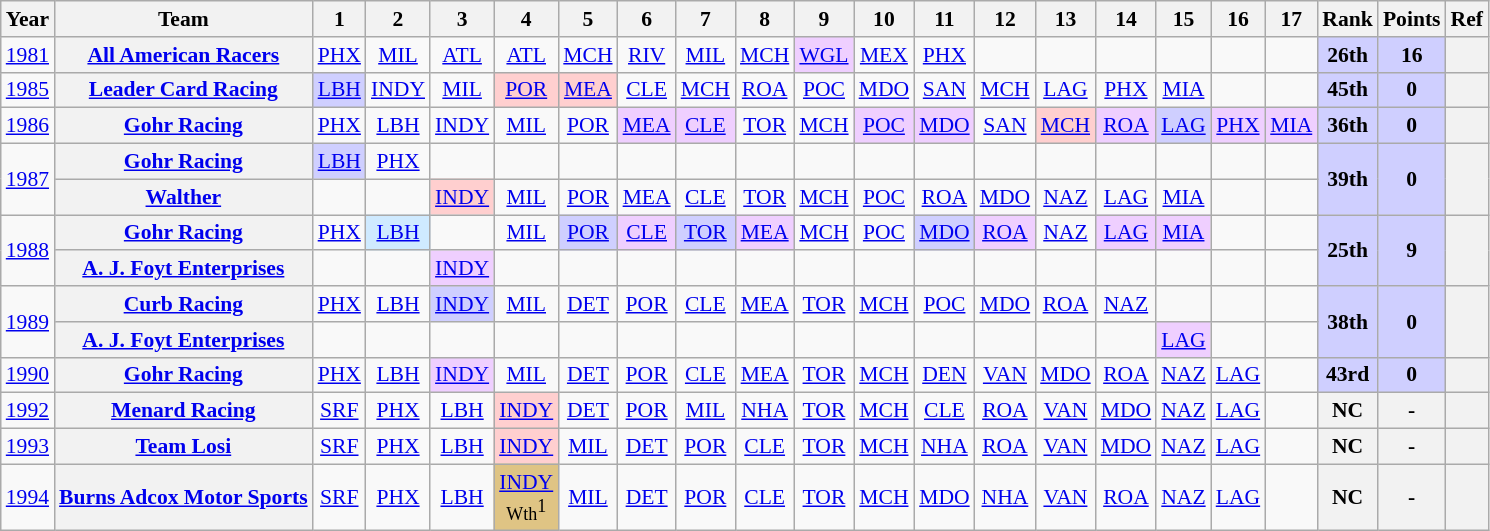<table class="wikitable" style="text-align:center; font-size:90%">
<tr>
<th>Year</th>
<th>Team</th>
<th>1</th>
<th>2</th>
<th>3</th>
<th>4</th>
<th>5</th>
<th>6</th>
<th>7</th>
<th>8</th>
<th>9</th>
<th>10</th>
<th>11</th>
<th>12</th>
<th>13</th>
<th>14</th>
<th>15</th>
<th>16</th>
<th>17</th>
<th>Rank</th>
<th>Points</th>
<th>Ref</th>
</tr>
<tr>
<td><a href='#'>1981</a></td>
<th><a href='#'>All American Racers</a></th>
<td><a href='#'>PHX</a></td>
<td><a href='#'>MIL</a></td>
<td><a href='#'>ATL</a></td>
<td><a href='#'>ATL</a></td>
<td><a href='#'>MCH</a></td>
<td><a href='#'>RIV</a></td>
<td><a href='#'>MIL</a></td>
<td><a href='#'>MCH</a></td>
<td style="background:#EFCFFF;"><a href='#'>WGL</a><br></td>
<td><a href='#'>MEX</a></td>
<td><a href='#'>PHX</a></td>
<td></td>
<td></td>
<td></td>
<td></td>
<td></td>
<td></td>
<td style="background:#CFCFFF;"><strong>26th</strong></td>
<td style="background:#CFCFFF;"><strong>16</strong></td>
<th></th>
</tr>
<tr>
<td><a href='#'>1985</a></td>
<th><a href='#'>Leader Card Racing</a></th>
<td style="background:#CFCFFF;"><a href='#'>LBH</a><br></td>
<td><a href='#'>INDY</a></td>
<td><a href='#'>MIL</a></td>
<td style="background:#FFCFCF;"><a href='#'>POR</a><br></td>
<td style="background:#FFCFCF;"><a href='#'>MEA</a><br></td>
<td><a href='#'>CLE</a></td>
<td><a href='#'>MCH</a></td>
<td><a href='#'>ROA</a></td>
<td><a href='#'>POC</a></td>
<td><a href='#'>MDO</a></td>
<td><a href='#'>SAN</a></td>
<td><a href='#'>MCH</a></td>
<td><a href='#'>LAG</a></td>
<td><a href='#'>PHX</a></td>
<td><a href='#'>MIA</a></td>
<td></td>
<td></td>
<td style="background:#CFCFFF;"><strong>45th</strong></td>
<td style="background:#CFCFFF;"><strong>0</strong></td>
<th></th>
</tr>
<tr>
<td><a href='#'>1986</a></td>
<th><a href='#'>Gohr Racing</a></th>
<td><a href='#'>PHX</a></td>
<td><a href='#'>LBH</a></td>
<td><a href='#'>INDY</a></td>
<td><a href='#'>MIL</a></td>
<td><a href='#'>POR</a></td>
<td style="background:#EFCFFF;"><a href='#'>MEA</a><br></td>
<td style="background:#EFCFFF;"><a href='#'>CLE</a><br></td>
<td><a href='#'>TOR</a></td>
<td><a href='#'>MCH</a></td>
<td style="background:#EFCFFF;"><a href='#'>POC</a><br></td>
<td style="background:#EFCFFF;"><a href='#'>MDO</a><br></td>
<td><a href='#'>SAN</a></td>
<td style="background:#FFCFCF;"><a href='#'>MCH</a><br></td>
<td style="background:#EFCFFF;"><a href='#'>ROA</a><br></td>
<td style="background:#CFCFFF;"><a href='#'>LAG</a><br></td>
<td style="background:#EFCFFF;"><a href='#'>PHX</a><br></td>
<td style="background:#EFCFFF;"><a href='#'>MIA</a><br></td>
<td style="background:#CFCFFF;"><strong>36th</strong></td>
<td style="background:#CFCFFF;"><strong>0</strong></td>
<th></th>
</tr>
<tr>
<td rowspan=2><a href='#'>1987</a></td>
<th><a href='#'>Gohr Racing</a></th>
<td style="background:#CFCFFF;"><a href='#'>LBH</a><br></td>
<td><a href='#'>PHX</a></td>
<td></td>
<td></td>
<td></td>
<td></td>
<td></td>
<td></td>
<td></td>
<td></td>
<td></td>
<td></td>
<td></td>
<td></td>
<td></td>
<td></td>
<td></td>
<td rowspan=2 style="background:#CFCFFF;"><strong>39th</strong></td>
<td rowspan=2 style="background:#CFCFFF;"><strong>0</strong></td>
<th rowspan=2></th>
</tr>
<tr>
<th><a href='#'>Walther</a></th>
<td></td>
<td></td>
<td style="background:#FFCFCF;"><a href='#'>INDY</a><br></td>
<td><a href='#'>MIL</a></td>
<td><a href='#'>POR</a></td>
<td><a href='#'>MEA</a></td>
<td><a href='#'>CLE</a></td>
<td><a href='#'>TOR</a></td>
<td><a href='#'>MCH</a></td>
<td><a href='#'>POC</a></td>
<td><a href='#'>ROA</a></td>
<td><a href='#'>MDO</a></td>
<td><a href='#'>NAZ</a></td>
<td><a href='#'>LAG</a></td>
<td><a href='#'>MIA</a></td>
<td></td>
<td></td>
</tr>
<tr>
<td rowspan=2><a href='#'>1988</a></td>
<th><a href='#'>Gohr Racing</a></th>
<td><a href='#'>PHX</a></td>
<td style="background:#CFEAFF;"><a href='#'>LBH</a><br></td>
<td></td>
<td><a href='#'>MIL</a></td>
<td style="background:#CFCFFF;"><a href='#'>POR</a><br></td>
<td style="background:#EFCFFF;"><a href='#'>CLE</a><br></td>
<td style="background:#CFCFFF;"><a href='#'>TOR</a><br></td>
<td style="background:#EFCFFF;"><a href='#'>MEA</a><br></td>
<td><a href='#'>MCH</a></td>
<td><a href='#'>POC</a></td>
<td style="background:#CFCFFF;"><a href='#'>MDO</a><br></td>
<td style="background:#EFCFFF;"><a href='#'>ROA</a><br></td>
<td><a href='#'>NAZ</a></td>
<td style="background:#EFCFFF;"><a href='#'>LAG</a><br></td>
<td style="background:#EFCFFF;"><a href='#'>MIA</a><br></td>
<td></td>
<td></td>
<td rowspan=2 style="background:#CFCFFF;"><strong>25th</strong></td>
<td rowspan=2 style="background:#CFCFFF;"><strong>9</strong></td>
<th rowspan=2></th>
</tr>
<tr>
<th><a href='#'>A. J. Foyt Enterprises</a></th>
<td></td>
<td></td>
<td style="background:#EFCFFF;"><a href='#'>INDY</a><br></td>
<td></td>
<td></td>
<td></td>
<td></td>
<td></td>
<td></td>
<td></td>
<td></td>
<td></td>
<td></td>
<td></td>
<td></td>
<td></td>
<td></td>
</tr>
<tr>
<td rowspan=2><a href='#'>1989</a></td>
<th><a href='#'>Curb Racing</a></th>
<td><a href='#'>PHX</a></td>
<td><a href='#'>LBH</a></td>
<td style="background:#CFCFFF;"><a href='#'>INDY</a><br></td>
<td><a href='#'>MIL</a></td>
<td><a href='#'>DET</a></td>
<td><a href='#'>POR</a></td>
<td><a href='#'>CLE</a></td>
<td><a href='#'>MEA</a></td>
<td><a href='#'>TOR</a></td>
<td><a href='#'>MCH</a></td>
<td><a href='#'>POC</a></td>
<td><a href='#'>MDO</a></td>
<td><a href='#'>ROA</a></td>
<td><a href='#'>NAZ</a></td>
<td></td>
<td></td>
<td></td>
<td rowspan=2 style="background:#CFCFFF;"><strong>38th</strong></td>
<td rowspan=2 style="background:#CFCFFF;"><strong>0</strong></td>
<th rowspan=2></th>
</tr>
<tr>
<th><a href='#'>A. J. Foyt Enterprises</a></th>
<td></td>
<td></td>
<td></td>
<td></td>
<td></td>
<td></td>
<td></td>
<td></td>
<td></td>
<td></td>
<td></td>
<td></td>
<td></td>
<td></td>
<td style="background:#EFCFFF;"><a href='#'>LAG</a><br></td>
<td></td>
<td></td>
</tr>
<tr>
<td><a href='#'>1990</a></td>
<th><a href='#'>Gohr Racing</a></th>
<td><a href='#'>PHX</a></td>
<td><a href='#'>LBH</a></td>
<td style="background:#EFCFFF;"><a href='#'>INDY</a><br></td>
<td><a href='#'>MIL</a></td>
<td><a href='#'>DET</a></td>
<td><a href='#'>POR</a></td>
<td><a href='#'>CLE</a></td>
<td><a href='#'>MEA</a></td>
<td><a href='#'>TOR</a></td>
<td><a href='#'>MCH</a></td>
<td><a href='#'>DEN</a></td>
<td><a href='#'>VAN</a></td>
<td><a href='#'>MDO</a></td>
<td><a href='#'>ROA</a></td>
<td><a href='#'>NAZ</a></td>
<td><a href='#'>LAG</a></td>
<td></td>
<td style="background:#CFCFFF;"><strong>43rd</strong></td>
<td style="background:#CFCFFF;"><strong>0</strong></td>
<th></th>
</tr>
<tr>
<td><a href='#'>1992</a></td>
<th><a href='#'>Menard Racing</a></th>
<td><a href='#'>SRF</a></td>
<td><a href='#'>PHX</a></td>
<td><a href='#'>LBH</a></td>
<td style="background:#FFCFCF;"><a href='#'>INDY</a><br></td>
<td><a href='#'>DET</a></td>
<td><a href='#'>POR</a></td>
<td><a href='#'>MIL</a></td>
<td><a href='#'>NHA</a></td>
<td><a href='#'>TOR</a></td>
<td><a href='#'>MCH</a></td>
<td><a href='#'>CLE</a></td>
<td><a href='#'>ROA</a></td>
<td><a href='#'>VAN</a></td>
<td><a href='#'>MDO</a></td>
<td><a href='#'>NAZ</a></td>
<td><a href='#'>LAG</a></td>
<td></td>
<th>NC</th>
<th>-</th>
<th></th>
</tr>
<tr>
<td><a href='#'>1993</a></td>
<th><a href='#'>Team Losi</a></th>
<td><a href='#'>SRF</a></td>
<td><a href='#'>PHX</a></td>
<td><a href='#'>LBH</a></td>
<td style="background:#FFCFCF;"><a href='#'>INDY</a><br></td>
<td><a href='#'>MIL</a></td>
<td><a href='#'>DET</a></td>
<td><a href='#'>POR</a></td>
<td><a href='#'>CLE</a></td>
<td><a href='#'>TOR</a></td>
<td><a href='#'>MCH</a></td>
<td><a href='#'>NHA</a></td>
<td><a href='#'>ROA</a></td>
<td><a href='#'>VAN</a></td>
<td><a href='#'>MDO</a></td>
<td><a href='#'>NAZ</a></td>
<td><a href='#'>LAG</a></td>
<td></td>
<th>NC</th>
<th>-</th>
<th></th>
</tr>
<tr>
<td><a href='#'>1994</a></td>
<th><a href='#'>Burns Adcox Motor Sports</a></th>
<td><a href='#'>SRF</a></td>
<td><a href='#'>PHX</a></td>
<td><a href='#'>LBH</a></td>
<td style="background:#DFC484;"><a href='#'>INDY</a><br><small>Wth</small><sup>1</sup></td>
<td><a href='#'>MIL</a></td>
<td><a href='#'>DET</a></td>
<td><a href='#'>POR</a></td>
<td><a href='#'>CLE</a></td>
<td><a href='#'>TOR</a></td>
<td><a href='#'>MCH</a></td>
<td><a href='#'>MDO</a></td>
<td><a href='#'>NHA</a></td>
<td><a href='#'>VAN</a></td>
<td><a href='#'>ROA</a></td>
<td><a href='#'>NAZ</a></td>
<td><a href='#'>LAG</a></td>
<td></td>
<th>NC</th>
<th>-</th>
<th></th>
</tr>
</table>
